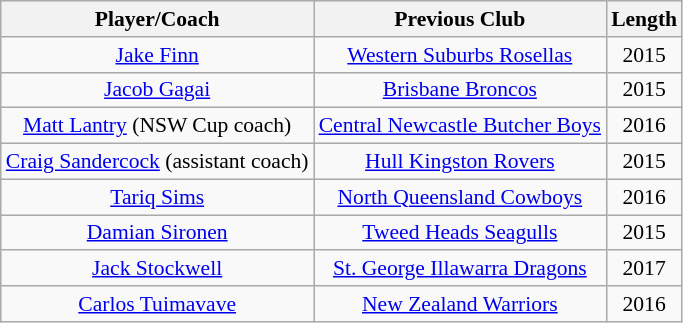<table class="wikitable sortable" style="text-align: center; font-size:90%">
<tr style="background:#efefef;">
<th>Player/Coach</th>
<th>Previous Club</th>
<th>Length</th>
</tr>
<tr>
<td><a href='#'>Jake Finn</a></td>
<td><a href='#'>Western Suburbs Rosellas</a></td>
<td>2015</td>
</tr>
<tr>
<td><a href='#'>Jacob Gagai</a></td>
<td><a href='#'>Brisbane Broncos</a></td>
<td>2015</td>
</tr>
<tr>
<td><a href='#'>Matt Lantry</a> (NSW Cup coach)</td>
<td><a href='#'>Central Newcastle Butcher Boys</a></td>
<td>2016</td>
</tr>
<tr>
<td><a href='#'>Craig Sandercock</a> (assistant coach)</td>
<td><a href='#'>Hull Kingston Rovers</a></td>
<td>2015</td>
</tr>
<tr>
<td><a href='#'>Tariq Sims</a></td>
<td><a href='#'>North Queensland Cowboys</a></td>
<td>2016</td>
</tr>
<tr>
<td><a href='#'>Damian Sironen</a></td>
<td><a href='#'>Tweed Heads Seagulls</a></td>
<td>2015</td>
</tr>
<tr>
<td><a href='#'>Jack Stockwell</a></td>
<td><a href='#'>St. George Illawarra Dragons</a></td>
<td>2017</td>
</tr>
<tr>
<td><a href='#'>Carlos Tuimavave</a></td>
<td><a href='#'>New Zealand Warriors</a></td>
<td>2016</td>
</tr>
</table>
